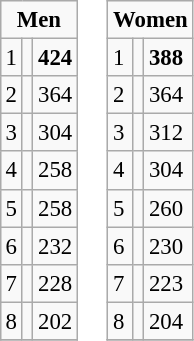<table style="margin:1em auto;">
<tr valign="top">
<td><br><table class="wikitable" style="font-size: 95%">
<tr>
<td colspan="3" style="text-align:center;"><strong>Men</strong></td>
</tr>
<tr>
<td>1</td>
<td align="left"><strong></strong></td>
<td><strong>424</strong></td>
</tr>
<tr>
<td>2</td>
<td align="left"></td>
<td>364</td>
</tr>
<tr>
<td>3</td>
<td align="left"></td>
<td>304</td>
</tr>
<tr>
<td>4</td>
<td align="left"></td>
<td>258</td>
</tr>
<tr>
<td>5</td>
<td style="text-align:left;"></td>
<td>258</td>
</tr>
<tr>
<td>6</td>
<td align="left"></td>
<td>232</td>
</tr>
<tr>
<td>7</td>
<td align="left"></td>
<td>228</td>
</tr>
<tr>
<td>8</td>
<td align="left"></td>
<td>202</td>
</tr>
<tr>
</tr>
</table>
</td>
<td><br><table class="wikitable" style="font-size: 95%">
<tr>
<td colspan="3" style="text-align:center;"><strong>Women</strong></td>
</tr>
<tr>
<td>1</td>
<td align="left"><strong></strong></td>
<td><strong>388</strong></td>
</tr>
<tr>
<td>2</td>
<td align="left"></td>
<td>364</td>
</tr>
<tr>
<td>3</td>
<td align="left"></td>
<td>312</td>
</tr>
<tr>
<td>4</td>
<td style="text-align:left;"></td>
<td>304</td>
</tr>
<tr>
<td>5</td>
<td style="text-align:left;"></td>
<td>260</td>
</tr>
<tr>
<td>6</td>
<td align="left"></td>
<td>230</td>
</tr>
<tr>
<td>7</td>
<td align="left"></td>
<td>223</td>
</tr>
<tr>
<td>8</td>
<td align="left"></td>
<td>204</td>
</tr>
<tr>
</tr>
</table>
</td>
<td></td>
</tr>
</table>
